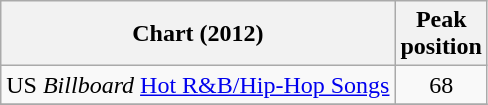<table class="wikitable">
<tr>
<th>Chart (2012)</th>
<th>Peak<br>position</th>
</tr>
<tr>
<td>US <em>Billboard</em> <a href='#'>Hot R&B/Hip-Hop Songs</a></td>
<td align="center">68</td>
</tr>
<tr>
</tr>
</table>
